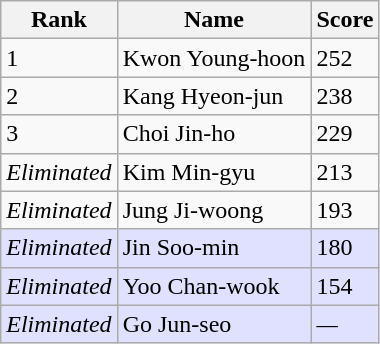<table class="wikitable mw-collapsible">
<tr>
<th>Rank</th>
<th>Name</th>
<th>Score</th>
</tr>
<tr>
<td>1</td>
<td>Kwon Young-hoon</td>
<td>252</td>
</tr>
<tr>
<td>2</td>
<td>Kang Hyeon-jun</td>
<td>238</td>
</tr>
<tr>
<td>3</td>
<td>Choi Jin-ho</td>
<td>229</td>
</tr>
<tr>
<td><em>Eliminated</em></td>
<td>Kim Min-gyu</td>
<td>213</td>
</tr>
<tr>
<td><em>Eliminated</em></td>
<td>Jung Ji-woong</td>
<td>193</td>
</tr>
<tr>
<td style="background:#E0E0FF"><em>Eliminated</em></td>
<td style="background:#E0E0FF">Jin Soo-min</td>
<td style="background:#E0E0FF">180</td>
</tr>
<tr>
<td style="background:#E0E0FF"><em>Eliminated</em></td>
<td style="background:#E0E0FF">Yoo Chan-wook</td>
<td style="background:#E0E0FF">154</td>
</tr>
<tr>
<td style="background:#E0E0FF"><em>Eliminated</em></td>
<td style="background:#E0E0FF">Go Jun-seo</td>
<td style="background:#E0E0FF"><em>—</em></td>
</tr>
</table>
